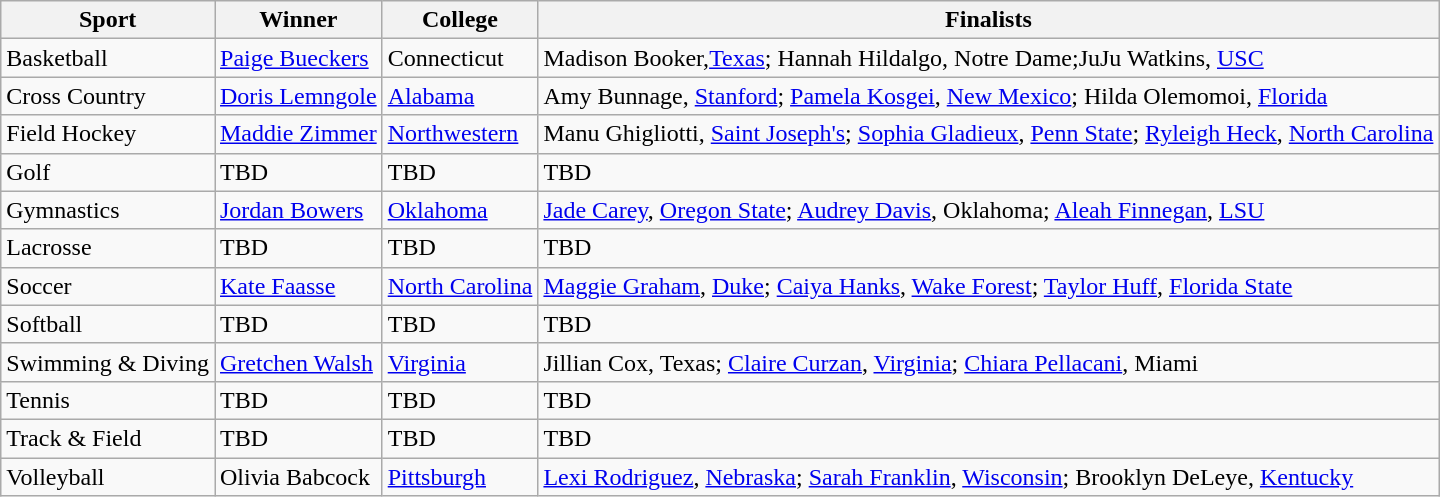<table class="wikitable">
<tr>
<th>Sport</th>
<th>Winner</th>
<th>College</th>
<th>Finalists</th>
</tr>
<tr>
<td>Basketball</td>
<td><a href='#'>Paige Bueckers</a></td>
<td>Connecticut</td>
<td>Madison Booker,<a href='#'>Texas</a>; Hannah Hildalgo, Notre Dame;JuJu Watkins, <a href='#'>USC</a></td>
</tr>
<tr>
<td>Cross Country</td>
<td><a href='#'>Doris Lemngole</a></td>
<td><a href='#'>Alabama</a></td>
<td>Amy Bunnage, <a href='#'>Stanford</a>; <a href='#'>Pamela Kosgei</a>, <a href='#'>New Mexico</a>; Hilda Olemomoi, <a href='#'>Florida</a></td>
</tr>
<tr>
<td>Field Hockey</td>
<td><a href='#'>Maddie Zimmer</a></td>
<td><a href='#'>Northwestern</a></td>
<td>Manu Ghigliotti, <a href='#'>Saint Joseph's</a>; <a href='#'>Sophia Gladieux</a>, <a href='#'>Penn State</a>; <a href='#'>Ryleigh Heck</a>, <a href='#'>North Carolina</a></td>
</tr>
<tr>
<td>Golf</td>
<td>TBD</td>
<td>TBD</td>
<td>TBD</td>
</tr>
<tr>
<td>Gymnastics</td>
<td><a href='#'>Jordan Bowers</a></td>
<td><a href='#'>Oklahoma</a></td>
<td><a href='#'>Jade Carey</a>, <a href='#'>Oregon State</a>; <a href='#'>Audrey Davis</a>, Oklahoma; <a href='#'>Aleah Finnegan</a>, <a href='#'>LSU</a></td>
</tr>
<tr>
<td>Lacrosse</td>
<td>TBD</td>
<td>TBD</td>
<td>TBD</td>
</tr>
<tr>
<td>Soccer</td>
<td><a href='#'>Kate Faasse</a></td>
<td><a href='#'>North Carolina</a></td>
<td><a href='#'>Maggie Graham</a>, <a href='#'>Duke</a>; <a href='#'>Caiya Hanks</a>, <a href='#'>Wake Forest</a>; <a href='#'>Taylor Huff</a>, <a href='#'>Florida State</a></td>
</tr>
<tr>
<td>Softball</td>
<td>TBD</td>
<td>TBD</td>
<td>TBD</td>
</tr>
<tr>
<td>Swimming & Diving</td>
<td><a href='#'>Gretchen Walsh</a></td>
<td><a href='#'>Virginia</a></td>
<td>Jillian Cox, Texas; <a href='#'>Claire Curzan</a>, <a href='#'>Virginia</a>; <a href='#'>Chiara Pellacani</a>, Miami</td>
</tr>
<tr>
<td>Tennis</td>
<td>TBD</td>
<td>TBD</td>
<td>TBD</td>
</tr>
<tr>
<td>Track & Field</td>
<td>TBD</td>
<td>TBD</td>
<td>TBD</td>
</tr>
<tr>
<td>Volleyball</td>
<td>Olivia Babcock</td>
<td><a href='#'>Pittsburgh</a></td>
<td><a href='#'>Lexi Rodriguez</a>, <a href='#'>Nebraska</a>; <a href='#'>Sarah Franklin</a>, <a href='#'>Wisconsin</a>; Brooklyn DeLeye, <a href='#'>Kentucky</a></td>
</tr>
</table>
